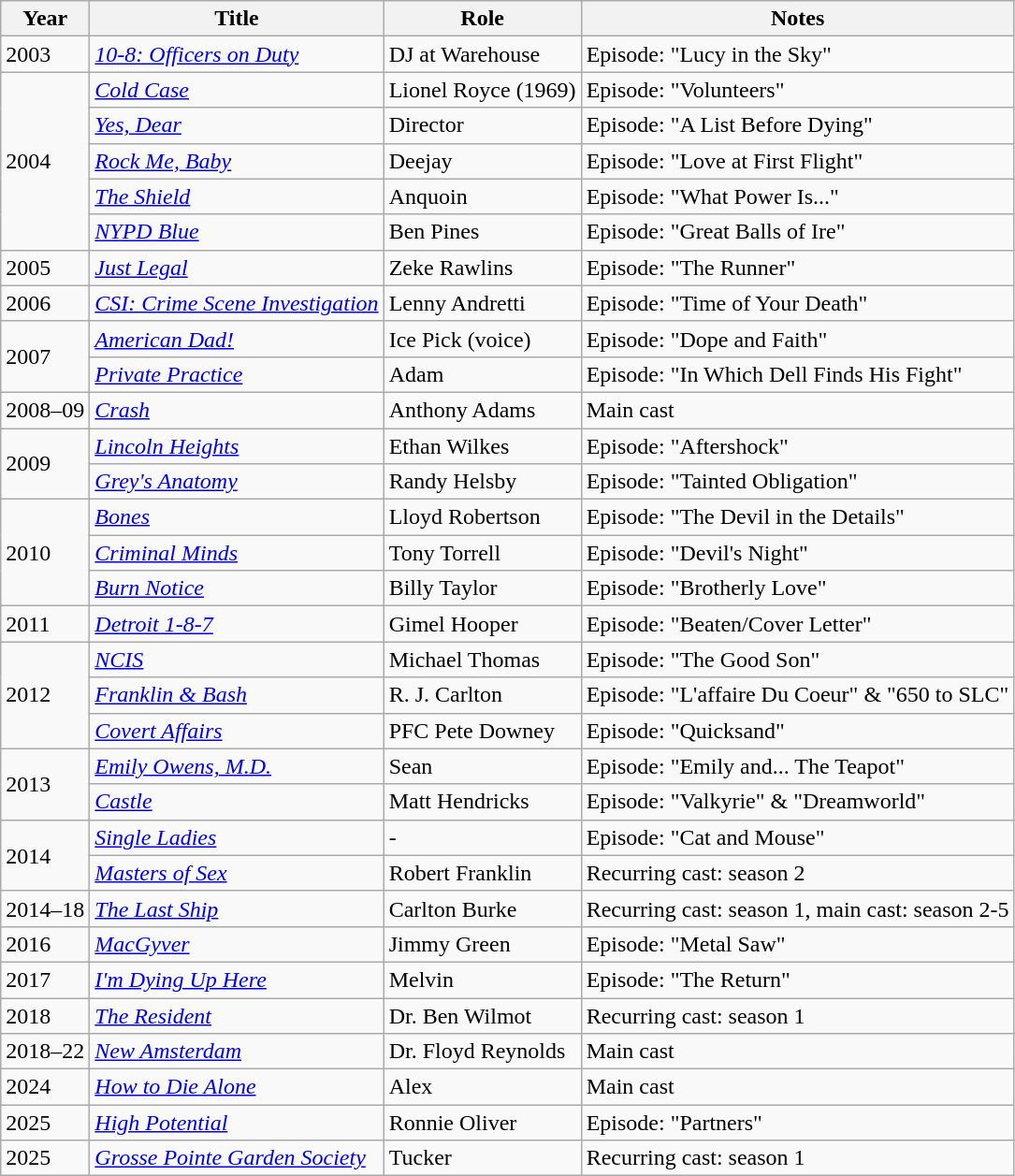<table class="wikitable sortable">
<tr>
<th>Year</th>
<th>Title</th>
<th>Role</th>
<th>Notes</th>
</tr>
<tr>
<td>2003</td>
<td><em><a href='#'>10-8: Officers on Duty</a></em></td>
<td>DJ at Warehouse</td>
<td>Episode: "Lucy in the Sky"</td>
</tr>
<tr>
<td rowspan="5">2004</td>
<td><em><a href='#'>Cold Case</a></em></td>
<td>Lionel Royce (1969)</td>
<td>Episode: "Volunteers"</td>
</tr>
<tr>
<td><em><a href='#'>Yes, Dear</a></em></td>
<td>Director</td>
<td>Episode: "A List Before Dying"</td>
</tr>
<tr>
<td><em><a href='#'>Rock Me, Baby</a></em></td>
<td>Deejay</td>
<td>Episode: "Love at First Flight"</td>
</tr>
<tr>
<td><em><a href='#'>The Shield</a></em></td>
<td>Anquoin</td>
<td>Episode: "What Power Is..."</td>
</tr>
<tr>
<td><em><a href='#'>NYPD Blue</a></em></td>
<td>Ben Pines</td>
<td>Episode: "Great Balls of Ire"</td>
</tr>
<tr>
<td>2005</td>
<td><em><a href='#'>Just Legal</a></em></td>
<td>Zeke Rawlins</td>
<td>Episode: "The Runner"</td>
</tr>
<tr>
<td>2006</td>
<td><em><a href='#'>CSI: Crime Scene Investigation</a></em></td>
<td>Lenny Andretti</td>
<td>Episode: "Time of Your Death"</td>
</tr>
<tr>
<td rowspan="2">2007</td>
<td><em><a href='#'>American Dad!</a></em></td>
<td>Ice Pick (voice)</td>
<td>Episode: "Dope and Faith"</td>
</tr>
<tr>
<td><em><a href='#'>Private Practice</a></em></td>
<td>Adam</td>
<td>Episode: "In Which Dell Finds His Fight"</td>
</tr>
<tr>
<td>2008–09</td>
<td><em><a href='#'>Crash</a></em></td>
<td>Anthony Adams</td>
<td>Main cast</td>
</tr>
<tr>
<td rowspan="2">2009</td>
<td><em><a href='#'>Lincoln Heights</a></em></td>
<td>Ethan Wilkes</td>
<td>Episode: "Aftershock"</td>
</tr>
<tr>
<td><em><a href='#'>Grey's Anatomy</a></em></td>
<td>Randy Helsby</td>
<td>Episode: "Tainted Obligation"</td>
</tr>
<tr>
<td rowspan="3">2010</td>
<td><em><a href='#'>Bones</a></em></td>
<td>Lloyd Robertson</td>
<td>Episode: "The Devil in the Details"</td>
</tr>
<tr>
<td><em><a href='#'>Criminal Minds</a></em></td>
<td>Tony Torrell</td>
<td>Episode: "Devil's Night"</td>
</tr>
<tr>
<td><em><a href='#'>Burn Notice</a></em></td>
<td>Billy Taylor</td>
<td>Episode: "Brotherly Love"</td>
</tr>
<tr>
<td>2011</td>
<td><em><a href='#'>Detroit 1-8-7</a></em></td>
<td>Gimel Hooper</td>
<td>Episode: "Beaten/Cover Letter"</td>
</tr>
<tr>
<td rowspan="3">2012</td>
<td><em><a href='#'>NCIS</a></em></td>
<td>Michael Thomas</td>
<td>Episode: "The Good Son"</td>
</tr>
<tr>
<td><em><a href='#'>Franklin & Bash</a></em></td>
<td>R. J. Carlton</td>
<td>Episode: "L'affaire Du Coeur" & "650 to SLC"</td>
</tr>
<tr>
<td><em><a href='#'>Covert Affairs</a></em></td>
<td>PFC Pete Downey</td>
<td>Episode: "Quicksand"</td>
</tr>
<tr>
<td rowspan="2">2013</td>
<td><em><a href='#'>Emily Owens, M.D.</a></em></td>
<td>Sean</td>
<td>Episode: "Emily and... The Teapot"</td>
</tr>
<tr>
<td><em><a href='#'>Castle</a></em></td>
<td>Matt Hendricks</td>
<td>Episode: "Valkyrie" & "Dreamworld"</td>
</tr>
<tr>
<td rowspan="2">2014</td>
<td><em><a href='#'>Single Ladies</a></em></td>
<td>-</td>
<td>Episode: "Cat and Mouse"</td>
</tr>
<tr>
<td><em><a href='#'>Masters of Sex</a></em></td>
<td>Robert Franklin</td>
<td>Recurring cast: season 2</td>
</tr>
<tr>
<td>2014–18</td>
<td><em><a href='#'>The Last Ship</a></em></td>
<td>Carlton Burke</td>
<td>Recurring cast: season 1, main cast: season 2-5</td>
</tr>
<tr>
<td>2016</td>
<td><em><a href='#'>MacGyver</a></em></td>
<td>Jimmy Green</td>
<td>Episode: "Metal Saw"</td>
</tr>
<tr>
<td>2017</td>
<td><em><a href='#'>I'm Dying Up Here</a></em></td>
<td>Melvin</td>
<td>Episode: "The Return"</td>
</tr>
<tr>
<td>2018</td>
<td><em><a href='#'>The Resident</a></em></td>
<td>Dr. Ben Wilmot</td>
<td>Recurring cast: season 1</td>
</tr>
<tr>
<td>2018–22</td>
<td><em><a href='#'>New Amsterdam</a></em></td>
<td>Dr. Floyd Reynolds</td>
<td>Main cast</td>
</tr>
<tr>
<td>2024</td>
<td><em><a href='#'>How to Die Alone</a></em></td>
<td>Alex</td>
<td>Main cast</td>
</tr>
<tr>
<td>2025</td>
<td><em><a href='#'>High Potential</a></em></td>
<td>Ronnie Oliver</td>
<td>Episode: "Partners"</td>
</tr>
<tr>
<td>2025</td>
<td><em><a href='#'>Grosse Pointe Garden Society</a></em></td>
<td>Tucker</td>
<td>Recurring cast: season 1</td>
</tr>
</table>
